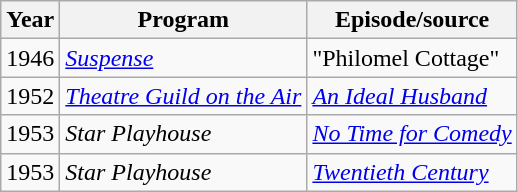<table class="wikitable">
<tr>
<th>Year</th>
<th>Program</th>
<th>Episode/source</th>
</tr>
<tr>
<td>1946</td>
<td><em><a href='#'>Suspense</a></em></td>
<td>"Philomel Cottage"</td>
</tr>
<tr>
<td>1952</td>
<td><em><a href='#'>Theatre Guild on the Air</a></em></td>
<td><em><a href='#'>An Ideal Husband</a></em></td>
</tr>
<tr>
<td>1953</td>
<td><em>Star Playhouse</em></td>
<td><em><a href='#'>No Time for Comedy</a></em></td>
</tr>
<tr>
<td>1953</td>
<td><em>Star Playhouse</em></td>
<td><em><a href='#'>Twentieth Century</a></em></td>
</tr>
</table>
